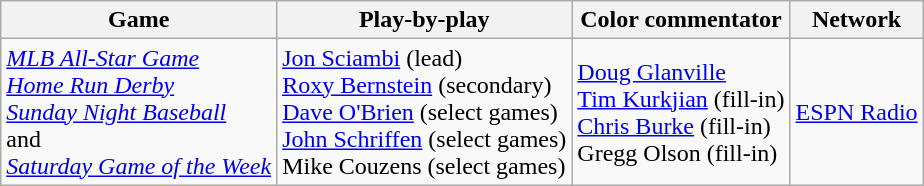<table class="wikitable">
<tr>
<th>Game</th>
<th>Play-by-play</th>
<th>Color commentator</th>
<th>Network</th>
</tr>
<tr>
<td><em><a href='#'>MLB All-Star Game</a><br><a href='#'>Home Run Derby</a><br><a href='#'>Sunday Night Baseball</a></em><br>and<br><em><a href='#'>Saturday Game of the Week</a></em></td>
<td><a href='#'>Jon Sciambi</a> (lead)<br><a href='#'>Roxy Bernstein</a> (secondary)<br><a href='#'>Dave O'Brien</a> (select games)<br><a href='#'>John Schriffen</a> (select games)<br>Mike Couzens (select games)</td>
<td><a href='#'>Doug Glanville</a><br><a href='#'>Tim Kurkjian</a> (fill-in)<br><a href='#'>Chris Burke</a> (fill-in)<br>Gregg Olson (fill-in)</td>
<td><a href='#'>ESPN Radio</a></td>
</tr>
</table>
